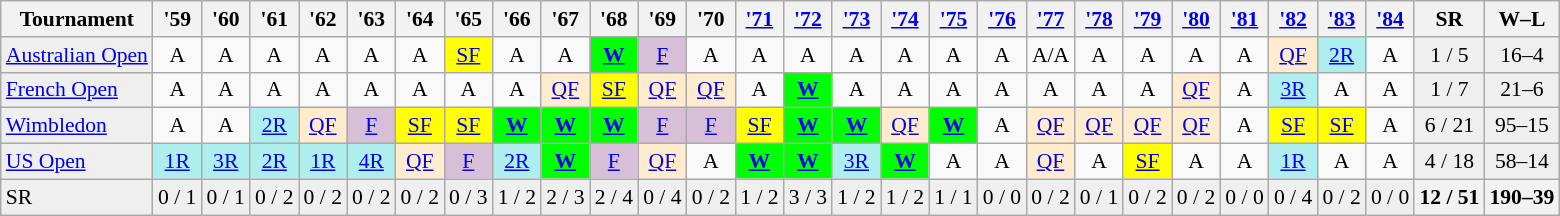<table class=wikitable style=text-align:center;font-size:90%>
<tr>
<th>Tournament</th>
<th>'59</th>
<th>'60</th>
<th>'61</th>
<th>'62</th>
<th>'63</th>
<th>'64</th>
<th>'65</th>
<th>'66</th>
<th>'67</th>
<th>'68</th>
<th>'69</th>
<th>'70</th>
<th><a href='#'>'71</a></th>
<th><a href='#'>'72</a></th>
<th><a href='#'>'73</a></th>
<th><a href='#'>'74</a></th>
<th><a href='#'>'75</a></th>
<th><a href='#'>'76</a></th>
<th><a href='#'>'77</a></th>
<th><a href='#'>'78</a></th>
<th><a href='#'>'79</a></th>
<th><a href='#'>'80</a></th>
<th><a href='#'>'81</a></th>
<th><a href='#'>'82</a></th>
<th><a href='#'>'83</a></th>
<th><a href='#'>'84</a></th>
<th>SR</th>
<th>W–L</th>
</tr>
<tr>
<td style="text-align:left; background:#efefef;"><a href='#'>Australian Open</a></td>
<td>A</td>
<td>A</td>
<td>A</td>
<td>A</td>
<td>A</td>
<td>A</td>
<td style="background:yellow;"><a href='#'>SF</a></td>
<td>A</td>
<td>A</td>
<td bgcolor=lime><a href='#'><strong>W</strong></a></td>
<td style="background:thistle;"><a href='#'>F</a></td>
<td>A</td>
<td>A</td>
<td>A</td>
<td>A</td>
<td>A</td>
<td>A</td>
<td>A</td>
<td>A/A</td>
<td>A</td>
<td>A</td>
<td>A</td>
<td>A</td>
<td style="background:#ffebcd;"><a href='#'>QF</a></td>
<td style="background:#afeeee;"><a href='#'>2R</a></td>
<td>A</td>
<td style="background:#efefef;">1 / 5</td>
<td style="background:#efefef;">16–4</td>
</tr>
<tr>
<td style="text-align:left; background:#efefef;"><a href='#'>French Open</a></td>
<td>A</td>
<td>A</td>
<td>A</td>
<td>A</td>
<td>A</td>
<td>A</td>
<td>A</td>
<td>A</td>
<td style="background:#ffebcd;"><a href='#'>QF</a></td>
<td style="background:yellow;"><a href='#'>SF</a></td>
<td style="background:#ffebcd;"><a href='#'>QF</a></td>
<td style="background:#ffebcd;"><a href='#'>QF</a></td>
<td>A</td>
<td bgcolor=lime><a href='#'><strong>W</strong></a></td>
<td>A</td>
<td>A</td>
<td>A</td>
<td>A</td>
<td>A</td>
<td>A</td>
<td>A</td>
<td style="background:#ffebcd;"><a href='#'>QF</a></td>
<td>A</td>
<td style="background:#afeeee;"><a href='#'>3R</a></td>
<td>A</td>
<td>A</td>
<td style="background:#efefef;">1 / 7</td>
<td style="background:#efefef;">21–6</td>
</tr>
<tr>
<td style="text-align:left; background:#efefef;"><a href='#'>Wimbledon</a></td>
<td>A</td>
<td>A</td>
<td style="background:#afeeee;"><a href='#'>2R</a></td>
<td style="background:#ffebcd;"><a href='#'>QF</a></td>
<td style="background:thistle;"><a href='#'>F</a></td>
<td style="background:yellow;"><a href='#'>SF</a></td>
<td style="background:yellow;"><a href='#'>SF</a></td>
<td bgcolor=lime><a href='#'><strong>W</strong></a></td>
<td bgcolor=lime><a href='#'><strong>W</strong></a></td>
<td bgcolor=lime><a href='#'><strong>W</strong></a></td>
<td style="background:thistle;"><a href='#'>F</a></td>
<td style="background:thistle;"><a href='#'>F</a></td>
<td style="background:yellow;"><a href='#'>SF</a></td>
<td bgcolor=lime><a href='#'><strong>W</strong></a></td>
<td bgcolor=lime><a href='#'><strong>W</strong></a></td>
<td style="background:#ffebcd;"><a href='#'>QF</a></td>
<td bgcolor=lime><a href='#'><strong>W</strong></a></td>
<td>A</td>
<td style="background:#ffebcd;"><a href='#'>QF</a></td>
<td style="background:#ffebcd;"><a href='#'>QF</a></td>
<td style="background:#ffebcd;"><a href='#'>QF</a></td>
<td style="background:#ffebcd;"><a href='#'>QF</a></td>
<td>A</td>
<td style="background:yellow;"><a href='#'>SF</a></td>
<td style="background:yellow;"><a href='#'>SF</a></td>
<td>A</td>
<td style="background:#efefef;">6 / 21</td>
<td style="background:#efefef;">95–15</td>
</tr>
<tr>
<td style="text-align:left; background:#efefef;"><a href='#'>US Open</a></td>
<td style="background:#afeeee;"><a href='#'>1R</a></td>
<td style="background:#afeeee;"><a href='#'>3R</a></td>
<td style="background:#afeeee;"><a href='#'>2R</a></td>
<td style="background:#afeeee;"><a href='#'>1R</a></td>
<td style="background:#afeeee;"><a href='#'>4R</a></td>
<td style="background:#ffebcd;"><a href='#'>QF</a></td>
<td style="background:thistle;"><a href='#'>F</a></td>
<td style="background:#afeeee;"><a href='#'>2R</a></td>
<td bgcolor=lime><strong><a href='#'>W</a></strong></td>
<td style="background:thistle;"><a href='#'>F</a></td>
<td style="background:#ffebcd;"><a href='#'>QF</a></td>
<td>A</td>
<td bgcolor=lime><a href='#'><strong>W</strong></a></td>
<td bgcolor=lime><a href='#'><strong>W</strong></a></td>
<td style="background:#afeeee;"><a href='#'>3R</a></td>
<td bgcolor=lime><a href='#'><strong>W</strong></a></td>
<td>A</td>
<td>A</td>
<td style="background:#ffebcd;"><a href='#'>QF</a></td>
<td>A</td>
<td style="background:yellow;"><a href='#'>SF</a></td>
<td>A</td>
<td>A</td>
<td style="background:#afeeee;"><a href='#'>1R</a></td>
<td>A</td>
<td>A</td>
<td style="background:#efefef;">4 / 18</td>
<td style="background:#efefef;">58–14</td>
</tr>
<tr style="background:#efefef;">
<td style="text-align:left; ">SR</td>
<td>0 / 1</td>
<td>0 / 1</td>
<td>0 / 2</td>
<td>0 / 2</td>
<td>0 / 2</td>
<td>0 / 2</td>
<td>0 / 3</td>
<td>1 / 2</td>
<td>2 / 3</td>
<td>2 / 4</td>
<td>0 / 4</td>
<td>0 / 2</td>
<td>1 / 2</td>
<td>3 / 3</td>
<td>1 / 2</td>
<td>1 / 2</td>
<td>1 / 1</td>
<td>0 / 0</td>
<td>0 / 2</td>
<td>0 / 1</td>
<td>0 / 2</td>
<td>0 / 2</td>
<td>0 / 0</td>
<td>0 / 4</td>
<td>0 / 2</td>
<td>0 / 0</td>
<th>12 / 51</th>
<th>190–39</th>
</tr>
</table>
